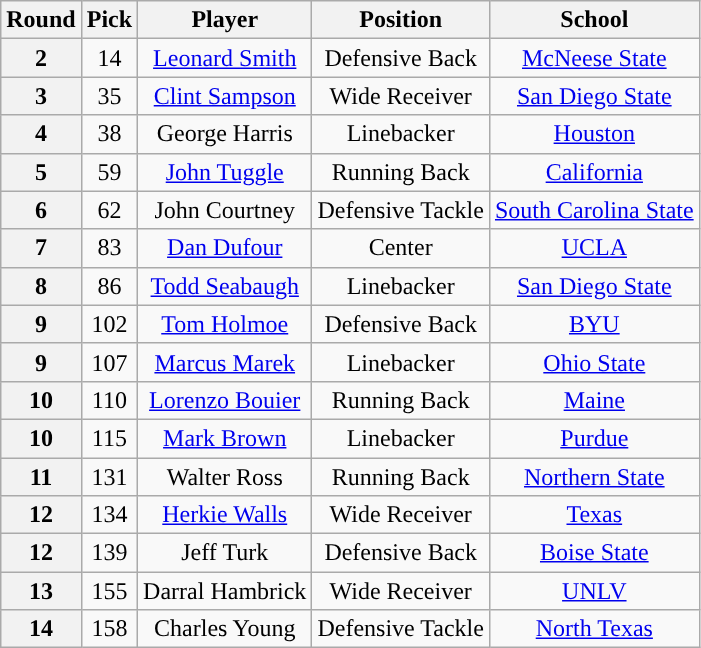<table class="wikitable sortable sortable">
<tr>
<th>Round</th>
<th>Pick</th>
<th>Player</th>
<th>Position</th>
<th>School</th>
</tr>
<tr>
<th>2</th>
<td align=center>14</td>
<td align=center><a href='#'>Leonard Smith</a></td>
<td align=center>Defensive Back</td>
<td align=center><a href='#'>McNeese State</a></td>
</tr>
<tr>
<th>3</th>
<td align=center>35</td>
<td align=center><a href='#'>Clint Sampson</a></td>
<td align=center>Wide Receiver</td>
<td align=center><a href='#'>San Diego State</a></td>
</tr>
<tr>
<th>4</th>
<td align=center>38</td>
<td align=center>George Harris</td>
<td align=center>Linebacker</td>
<td align=center><a href='#'>Houston</a></td>
</tr>
<tr>
<th>5</th>
<td align=center>59</td>
<td align=center><a href='#'>John Tuggle</a></td>
<td align=center>Running Back</td>
<td align=center><a href='#'>California</a></td>
</tr>
<tr>
<th>6</th>
<td align=center>62</td>
<td align=center>John Courtney</td>
<td align=center>Defensive Tackle</td>
<td align=center><a href='#'>South Carolina State</a></td>
</tr>
<tr>
<th>7</th>
<td align=center>83</td>
<td align=center><a href='#'>Dan Dufour</a></td>
<td align=center>Center</td>
<td align=center><a href='#'>UCLA</a></td>
</tr>
<tr>
<th>8</th>
<td align=center>86</td>
<td align=center><a href='#'>Todd Seabaugh</a></td>
<td align=center>Linebacker</td>
<td align=center><a href='#'>San Diego State</a></td>
</tr>
<tr>
<th>9</th>
<td align=center>102</td>
<td align=center><a href='#'>Tom Holmoe</a></td>
<td align=center>Defensive Back</td>
<td align=center><a href='#'>BYU</a></td>
</tr>
<tr>
<th>9</th>
<td align=center>107</td>
<td align=center><a href='#'>Marcus Marek</a></td>
<td align=center>Linebacker</td>
<td align=center><a href='#'>Ohio State</a></td>
</tr>
<tr>
<th>10</th>
<td align=center>110</td>
<td align=center><a href='#'>Lorenzo Bouier</a></td>
<td align=center>Running Back</td>
<td align=center><a href='#'>Maine</a></td>
</tr>
<tr>
<th>10</th>
<td align=center>115</td>
<td align=center><a href='#'>Mark Brown</a></td>
<td align=center>Linebacker</td>
<td align=center><a href='#'>Purdue</a></td>
</tr>
<tr>
<th>11</th>
<td align=center>131</td>
<td align=center>Walter Ross</td>
<td align=center>Running Back</td>
<td align=center><a href='#'>Northern State</a></td>
</tr>
<tr>
<th>12</th>
<td align=center>134</td>
<td align=center><a href='#'>Herkie Walls</a></td>
<td align=center>Wide Receiver</td>
<td align=center><a href='#'>Texas</a></td>
</tr>
<tr>
<th>12</th>
<td align=center>139</td>
<td align=center>Jeff Turk</td>
<td align=center>Defensive Back</td>
<td align=center><a href='#'>Boise State</a></td>
</tr>
<tr>
<th>13</th>
<td align=center>155</td>
<td align=center>Darral Hambrick</td>
<td align=center>Wide Receiver</td>
<td align=center><a href='#'>UNLV</a></td>
</tr>
<tr>
<th>14</th>
<td align=center>158</td>
<td align=center>Charles Young</td>
<td align=center>Defensive Tackle</td>
<td align=center><a href='#'>North Texas</a></td>
</tr>
</table>
